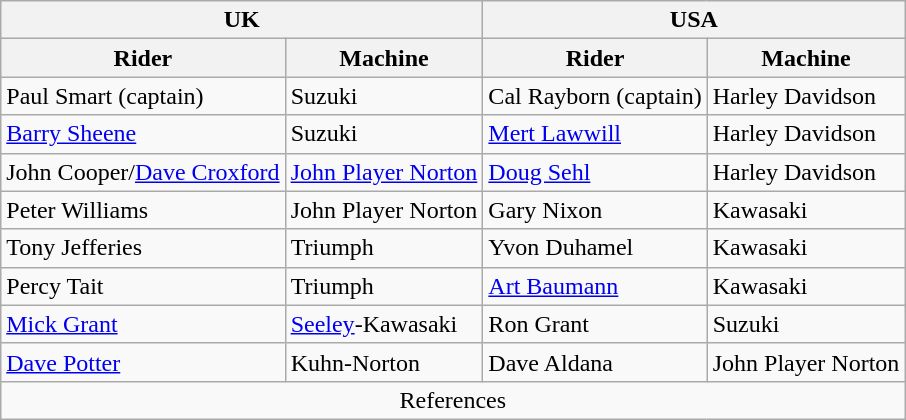<table class="wikitable">
<tr>
<th colspan=2>UK</th>
<th colspan=2>USA</th>
</tr>
<tr>
<th>Rider</th>
<th>Machine</th>
<th>Rider</th>
<th>Machine</th>
</tr>
<tr>
<td>Paul Smart (captain)</td>
<td>Suzuki</td>
<td>Cal Rayborn (captain)</td>
<td>Harley Davidson</td>
</tr>
<tr>
<td><a href='#'>Barry Sheene</a></td>
<td>Suzuki</td>
<td><a href='#'>Mert Lawwill</a></td>
<td>Harley Davidson</td>
</tr>
<tr>
<td>John Cooper/<a href='#'>Dave Croxford</a></td>
<td><a href='#'>John Player Norton</a></td>
<td><a href='#'>Doug Sehl</a> </td>
<td>Harley Davidson</td>
</tr>
<tr>
<td>Peter Williams</td>
<td>John Player Norton</td>
<td>Gary Nixon</td>
<td>Kawasaki</td>
</tr>
<tr>
<td>Tony Jefferies</td>
<td>Triumph</td>
<td>Yvon Duhamel </td>
<td>Kawasaki</td>
</tr>
<tr>
<td>Percy Tait</td>
<td>Triumph</td>
<td><a href='#'>Art Baumann</a></td>
<td>Kawasaki</td>
</tr>
<tr>
<td><a href='#'>Mick Grant</a></td>
<td><a href='#'>Seeley</a>-Kawasaki</td>
<td>Ron Grant</td>
<td>Suzuki</td>
</tr>
<tr>
<td><a href='#'>Dave Potter</a></td>
<td>Kuhn-Norton</td>
<td>Dave Aldana</td>
<td>John Player Norton</td>
</tr>
<tr>
<td colspan=4 align="center">References</td>
</tr>
</table>
